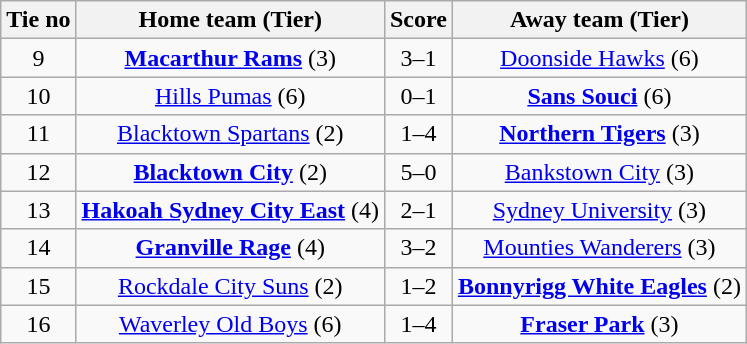<table class="wikitable" style="text-align:center">
<tr>
<th>Tie no</th>
<th>Home team (Tier)</th>
<th>Score</th>
<th>Away team (Tier)</th>
</tr>
<tr>
<td>9</td>
<td><strong><a href='#'>Macarthur Rams</a></strong> (3)</td>
<td>3–1</td>
<td><a href='#'>Doonside Hawks</a> (6)</td>
</tr>
<tr>
<td>10</td>
<td><a href='#'>Hills Pumas</a> (6)</td>
<td>0–1</td>
<td><strong><a href='#'>Sans Souci</a></strong> (6)</td>
</tr>
<tr>
<td>11</td>
<td><a href='#'>Blacktown Spartans</a> (2)</td>
<td>1–4</td>
<td><strong><a href='#'>Northern Tigers</a></strong> (3)</td>
</tr>
<tr>
<td>12</td>
<td><strong><a href='#'>Blacktown City</a></strong> (2)</td>
<td>5–0</td>
<td><a href='#'>Bankstown City</a> (3)</td>
</tr>
<tr>
<td>13</td>
<td><strong><a href='#'>Hakoah Sydney City East</a></strong> (4)</td>
<td>2–1</td>
<td><a href='#'>Sydney University</a> (3)</td>
</tr>
<tr>
<td>14</td>
<td><strong><a href='#'>Granville Rage</a></strong> (4)</td>
<td>3–2</td>
<td><a href='#'>Mounties Wanderers</a> (3)</td>
</tr>
<tr>
<td>15</td>
<td><a href='#'>Rockdale City Suns</a> (2)</td>
<td>1–2</td>
<td><strong><a href='#'>Bonnyrigg White Eagles</a></strong> (2)</td>
</tr>
<tr>
<td>16</td>
<td><a href='#'>Waverley Old Boys</a> (6)</td>
<td>1–4</td>
<td><strong><a href='#'>Fraser Park</a></strong> (3)</td>
</tr>
</table>
